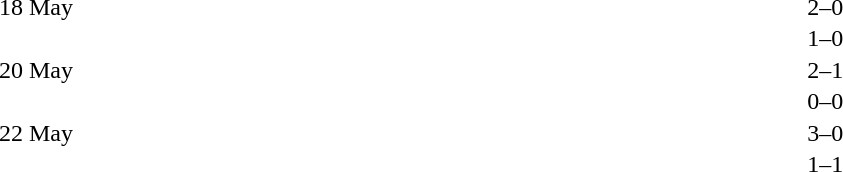<table cellspacing=1 width=70%>
<tr>
<th width=25%></th>
<th width=30%></th>
<th width=15%></th>
<th width=30%></th>
</tr>
<tr>
<td>18 May</td>
<td align=right></td>
<td align=center>2–0</td>
<td></td>
</tr>
<tr>
<td></td>
<td align=right></td>
<td align=center>1–0</td>
<td></td>
</tr>
<tr>
<td>20 May</td>
<td align=right></td>
<td align=center>2–1</td>
<td></td>
</tr>
<tr>
<td></td>
<td align=right></td>
<td align=center>0–0</td>
<td></td>
</tr>
<tr>
<td>22 May</td>
<td align=right></td>
<td align=center>3–0</td>
<td></td>
</tr>
<tr>
<td></td>
<td align=right></td>
<td align=center>1–1</td>
<td></td>
</tr>
</table>
